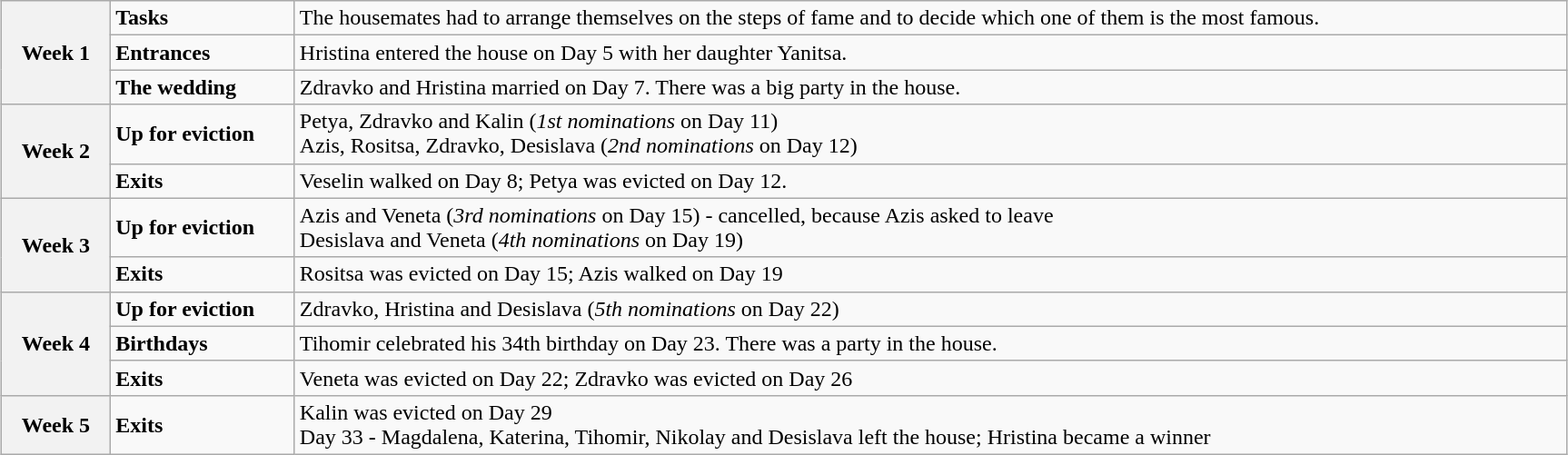<table class="wikitable" style="width: 91%; margin-left: auto; margin-right: auto;">
<tr>
<th rowspan=3 style="width: 7%;"><strong>Week 1</strong></th>
<td><strong>Tasks</strong></td>
<td>The housemates had to arrange themselves on the steps of fame and to decide which one of them is the most famous.</td>
</tr>
<tr>
<td><strong>Entrances</strong></td>
<td>Hristina entered the house on Day 5 with her daughter Yanitsa.</td>
</tr>
<tr>
<td><strong>The wedding</strong></td>
<td>Zdravko and Hristina married on Day 7. There was a big party in the house.</td>
</tr>
<tr>
<th rowspan=2><strong>Week 2</strong></th>
<td><strong>Up for eviction</strong></td>
<td>Petya, Zdravko and Kalin (<em>1st nominations</em> on Day 11)<br>Azis, Rositsa, Zdravko, Desislava (<em>2nd nominations</em> on Day 12)</td>
</tr>
<tr>
<td><strong>Exits</strong></td>
<td>Veselin walked on Day 8; Petya was evicted on Day 12.</td>
</tr>
<tr>
<th rowspan=2><strong>Week 3</strong></th>
<td><strong>Up for eviction</strong></td>
<td>Azis and Veneta (<em>3rd nominations</em> on Day 15) - cancelled, because Azis asked to leave<br>Desislava and Veneta (<em>4th nominations</em> on Day 19)</td>
</tr>
<tr>
<td><strong>Exits</strong></td>
<td>Rositsa was evicted on Day 15; Azis walked on Day 19</td>
</tr>
<tr>
<th rowspan=3><strong>Week 4</strong></th>
<td><strong>Up for eviction</strong></td>
<td>Zdravko, Hristina and Desislava (<em>5th nominations</em> on Day 22)</td>
</tr>
<tr>
<td><strong>Birthdays</strong></td>
<td>Tihomir celebrated his 34th birthday on Day 23. There was a party in the house.</td>
</tr>
<tr>
<td><strong>Exits</strong></td>
<td>Veneta was evicted on Day 22; Zdravko was evicted on Day 26</td>
</tr>
<tr>
<th rowspan=2><strong>Week 5</strong></th>
<td><strong>Exits</strong></td>
<td>Kalin was evicted on Day 29<br>Day 33 - Magdalena, Katerina, Tihomir, Nikolay and Desislava left the house; Hristina became a winner</td>
</tr>
</table>
